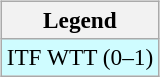<table>
<tr valign=top>
<td><br><table class=wikitable style=font-size:97%>
<tr>
<th>Legend</th>
</tr>
<tr bgcolor=cffcff>
<td>ITF WTT (0–1)</td>
</tr>
</table>
</td>
<td></td>
</tr>
</table>
